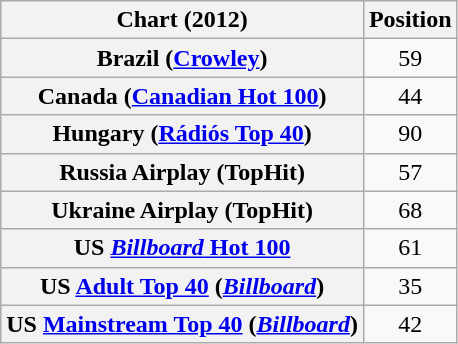<table class="wikitable plainrowheaders sortable" style="text-align:center;">
<tr>
<th scope="col">Chart (2012)</th>
<th scope="col">Position</th>
</tr>
<tr>
<th scope="row">Brazil (<a href='#'>Crowley</a>)</th>
<td style="text-align:center;">59</td>
</tr>
<tr>
<th scope="row">Canada (<a href='#'>Canadian Hot 100</a>)</th>
<td>44</td>
</tr>
<tr>
<th scope="row">Hungary (<a href='#'>Rádiós Top 40</a>)</th>
<td>90</td>
</tr>
<tr>
<th scope="row">Russia Airplay (TopHit)</th>
<td>57</td>
</tr>
<tr>
<th scope="row">Ukraine Airplay (TopHit)</th>
<td>68</td>
</tr>
<tr>
<th scope="row">US <a href='#'><em>Billboard</em> Hot 100</a></th>
<td>61</td>
</tr>
<tr>
<th scope="row">US <a href='#'>Adult Top 40</a> (<em><a href='#'>Billboard</a></em>)</th>
<td>35</td>
</tr>
<tr>
<th scope="row">US <a href='#'>Mainstream Top 40</a> (<em><a href='#'>Billboard</a></em>)</th>
<td>42</td>
</tr>
</table>
